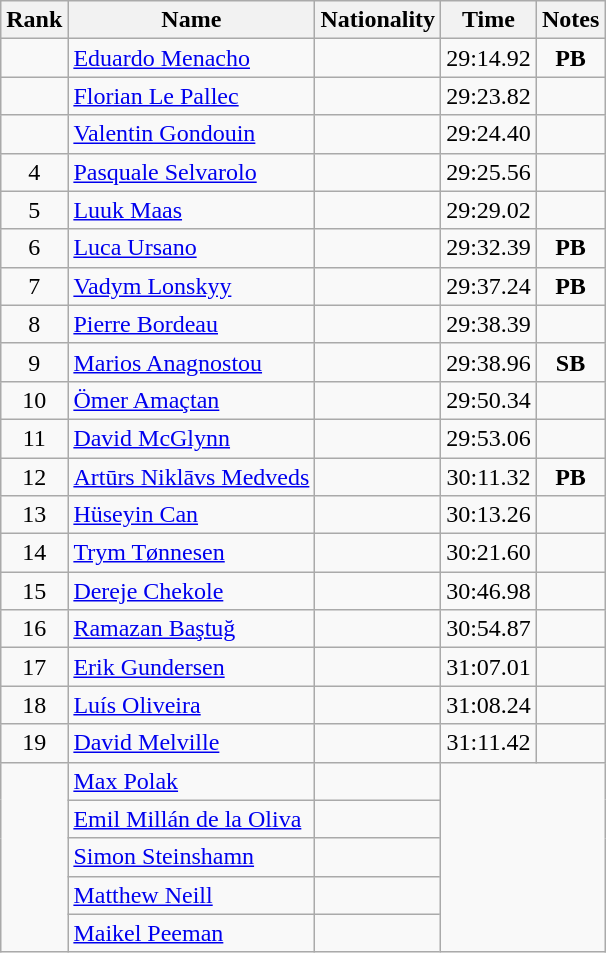<table class="wikitable sortable" style="text-align:center">
<tr>
<th>Rank</th>
<th>Name</th>
<th>Nationality</th>
<th>Time</th>
<th>Notes</th>
</tr>
<tr>
<td></td>
<td align=left><a href='#'>Eduardo Menacho</a></td>
<td align=left></td>
<td>29:14.92</td>
<td><strong>PB</strong></td>
</tr>
<tr>
<td></td>
<td align=left><a href='#'>Florian Le Pallec</a></td>
<td align=left></td>
<td>29:23.82</td>
<td></td>
</tr>
<tr>
<td></td>
<td align=left><a href='#'>Valentin Gondouin</a></td>
<td align=left></td>
<td>29:24.40</td>
<td></td>
</tr>
<tr>
<td>4</td>
<td align=left><a href='#'>Pasquale Selvarolo</a></td>
<td align=left></td>
<td>29:25.56</td>
<td></td>
</tr>
<tr>
<td>5</td>
<td align=left><a href='#'>Luuk Maas</a></td>
<td align=left></td>
<td>29:29.02</td>
<td></td>
</tr>
<tr>
<td>6</td>
<td align=left><a href='#'>Luca Ursano</a></td>
<td align=left></td>
<td>29:32.39</td>
<td><strong>PB</strong></td>
</tr>
<tr>
<td>7</td>
<td align=left><a href='#'>Vadym Lonskyy</a></td>
<td align=left></td>
<td>29:37.24</td>
<td><strong>PB</strong></td>
</tr>
<tr>
<td>8</td>
<td align=left><a href='#'>Pierre Bordeau</a></td>
<td align=left></td>
<td>29:38.39</td>
<td></td>
</tr>
<tr>
<td>9</td>
<td align=left><a href='#'>Marios Anagnostou</a></td>
<td align=left></td>
<td>29:38.96</td>
<td><strong>SB</strong></td>
</tr>
<tr>
<td>10</td>
<td align=left><a href='#'>Ömer Amaçtan</a></td>
<td align=left></td>
<td>29:50.34</td>
<td></td>
</tr>
<tr>
<td>11</td>
<td align=left><a href='#'>David McGlynn</a></td>
<td align=left></td>
<td>29:53.06</td>
<td></td>
</tr>
<tr>
<td>12</td>
<td align=left><a href='#'>Artūrs Niklāvs Medveds</a></td>
<td align=left></td>
<td>30:11.32</td>
<td><strong>PB</strong></td>
</tr>
<tr>
<td>13</td>
<td align=left><a href='#'>Hüseyin Can</a></td>
<td align=left></td>
<td>30:13.26</td>
<td></td>
</tr>
<tr>
<td>14</td>
<td align=left><a href='#'>Trym Tønnesen</a></td>
<td align=left></td>
<td>30:21.60</td>
<td></td>
</tr>
<tr>
<td>15</td>
<td align=left><a href='#'>Dereje Chekole</a></td>
<td align=left></td>
<td>30:46.98</td>
<td></td>
</tr>
<tr>
<td>16</td>
<td align=left><a href='#'>Ramazan Baştuğ</a></td>
<td align=left></td>
<td>30:54.87</td>
<td></td>
</tr>
<tr>
<td>17</td>
<td align=left><a href='#'>Erik Gundersen</a></td>
<td align=left></td>
<td>31:07.01</td>
<td></td>
</tr>
<tr>
<td>18</td>
<td align=left><a href='#'>Luís Oliveira</a></td>
<td align=left></td>
<td>31:08.24</td>
<td></td>
</tr>
<tr>
<td>19</td>
<td align=left><a href='#'>David Melville</a></td>
<td align=left></td>
<td>31:11.42</td>
<td></td>
</tr>
<tr>
<td rowspan=5></td>
<td align=left><a href='#'>Max Polak</a></td>
<td align=left></td>
<td colspan=2 rowspan=5></td>
</tr>
<tr>
<td align=left><a href='#'>Emil Millán de la Oliva</a></td>
<td align=left></td>
</tr>
<tr>
<td align=left><a href='#'>Simon Steinshamn</a></td>
<td align=left></td>
</tr>
<tr>
<td align=left><a href='#'>Matthew Neill</a></td>
<td align=left></td>
</tr>
<tr>
<td align=left><a href='#'>Maikel Peeman</a></td>
<td align=left></td>
</tr>
</table>
